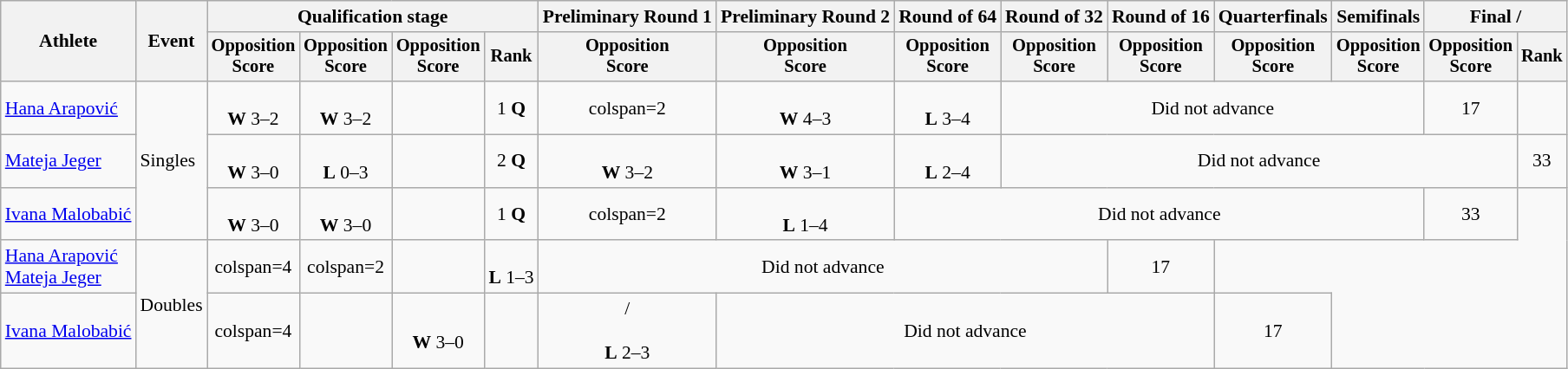<table class=wikitable style=font-size:90%;text-align:center>
<tr>
<th rowspan=2>Athlete</th>
<th rowspan=2>Event</th>
<th colspan=4>Qualification stage</th>
<th>Preliminary Round 1</th>
<th>Preliminary Round 2</th>
<th>Round of 64</th>
<th>Round of 32</th>
<th>Round of 16</th>
<th>Quarterfinals</th>
<th>Semifinals</th>
<th colspan=2>Final / </th>
</tr>
<tr style=font-size:95%>
<th>Opposition<br>Score</th>
<th>Opposition<br>Score</th>
<th>Opposition<br>Score</th>
<th>Rank</th>
<th>Opposition<br>Score</th>
<th>Opposition<br>Score</th>
<th>Opposition<br>Score</th>
<th>Opposition<br>Score</th>
<th>Opposition<br>Score</th>
<th>Opposition<br>Score</th>
<th>Opposition<br>Score</th>
<th>Opposition<br>Score</th>
<th>Rank</th>
</tr>
<tr>
<td align=left><a href='#'>Hana Arapović</a></td>
<td align=left rowspan=3>Singles</td>
<td><br><strong>W</strong> 3–2</td>
<td><br><strong>W</strong> 3–2</td>
<td></td>
<td>1 <strong>Q</strong></td>
<td>colspan=2</td>
<td><br><strong>W</strong> 4–3</td>
<td><br><strong>L</strong> 3–4</td>
<td colspan=4>Did not advance</td>
<td>17</td>
</tr>
<tr>
<td align=left><a href='#'>Mateja Jeger</a></td>
<td><br><strong>W</strong> 3–0</td>
<td><br><strong>L</strong> 0–3</td>
<td></td>
<td>2 <strong>Q</strong></td>
<td><br><strong>W</strong> 3–2</td>
<td><br><strong>W</strong> 3–1</td>
<td><br><strong>L</strong> 2–4</td>
<td colspan=5>Did not advance</td>
<td>33</td>
</tr>
<tr>
<td align=left><a href='#'>Ivana Malobabić</a></td>
<td><br><strong>W</strong> 3–0</td>
<td><br><strong>W</strong> 3–0</td>
<td></td>
<td>1 <strong>Q</strong></td>
<td>colspan=2</td>
<td><br><strong>L</strong> 1–4</td>
<td colspan=5>Did not advance</td>
<td>33</td>
</tr>
<tr>
<td align=left><a href='#'>Hana Arapović</a><br><a href='#'>Mateja Jeger</a></td>
<td rowspan=2>Doubles</td>
<td>colspan=4</td>
<td>colspan=2</td>
<td></td>
<td><br><strong>L</strong> 1–3</td>
<td colspan=4>Did not advance</td>
<td>17</td>
</tr>
<tr>
<td align=left><a href='#'>Ivana Malobabić</a><br></td>
<td>colspan=4</td>
<td></td>
<td><br><strong>W</strong> 3–0</td>
<td></td>
<td> /<br><br><strong>L</strong> 2–3</td>
<td colspan=4>Did not advance</td>
<td>17</td>
</tr>
</table>
